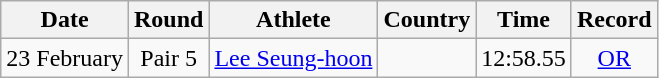<table class="wikitable" style="text-align:center">
<tr>
<th>Date</th>
<th>Round</th>
<th>Athlete</th>
<th>Country</th>
<th>Time</th>
<th>Record</th>
</tr>
<tr>
<td>23 February</td>
<td>Pair 5</td>
<td><a href='#'>Lee Seung-hoon</a></td>
<td></td>
<td>12:58.55</td>
<td><a href='#'>OR</a></td>
</tr>
</table>
